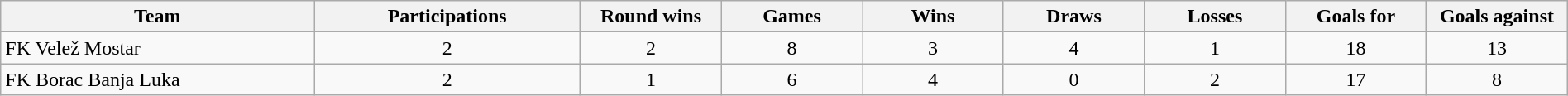<table class="wikitable sortable" style="width:100%; text-align:center">
<tr>
<th style="width:20%">Team</th>
<th style="width:17%">Participations</th>
<th style="width:9%">Round wins</th>
<th style="width:9%">Games</th>
<th style="width:9%">Wins</th>
<th style="width:9%">Draws</th>
<th style="width:9%">Losses</th>
<th style="width:9%">Goals for</th>
<th style="width:9%">Goals against</th>
</tr>
<tr>
<td style="text-align:left">FK Velež Mostar</td>
<td>2</td>
<td>2</td>
<td>8</td>
<td>3</td>
<td>4</td>
<td>1</td>
<td>18</td>
<td>13</td>
</tr>
<tr>
<td style="text-align:left">FK Borac Banja Luka</td>
<td>2</td>
<td>1</td>
<td>6</td>
<td>4</td>
<td>0</td>
<td>2</td>
<td>17</td>
<td>8</td>
</tr>
</table>
